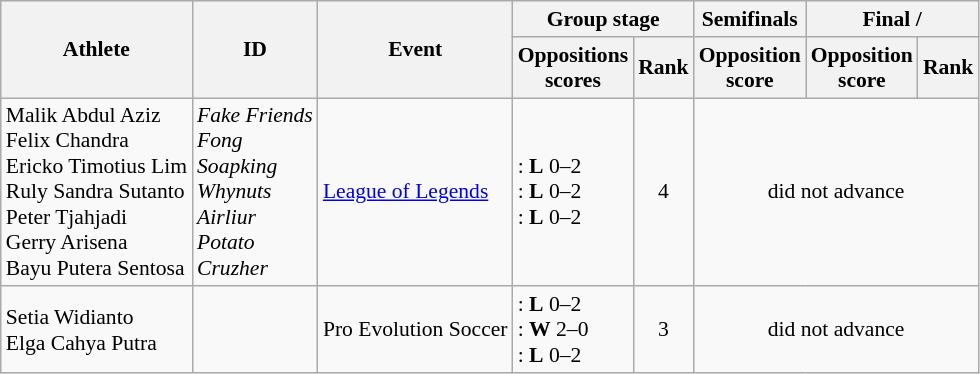<table class=wikitable style="font-size:90%; text-align:center;">
<tr>
<th rowspan=2>Athlete</th>
<th rowspan=2>ID</th>
<th rowspan=2>Event</th>
<th colspan=2>Group stage</th>
<th>Semifinals</th>
<th colspan=2>Final / </th>
</tr>
<tr>
<th>Oppositions<br> scores</th>
<th>Rank</th>
<th>Opposition<br> score</th>
<th>Opposition<br> score</th>
<th>Rank</th>
</tr>
<tr>
<td align=left>Malik Abdul Aziz<br>Felix Chandra<br>Ericko Timotius Lim<br>Ruly Sandra Sutanto<br>Peter Tjahjadi<br>Gerry Arisena<br>Bayu Putera Sentosa</td>
<td align=left><em>Fake Friends<br>Fong<br>Soapking<br>Whynuts<br>Airliur<br>Potato<br>Cruzher</em></td>
<td align=left><a href='#'>League of Legends</a></td>
<td align=left>: <strong>L</strong> 0–2<br>: <strong>L</strong> 0–2<br>: <strong>L</strong> 0–2</td>
<td>4</td>
<td colspan=3>did not advance</td>
</tr>
<tr>
<td align=left>Setia Widianto<br>Elga Cahya Putra</td>
<td align=left></td>
<td align=left>Pro Evolution Soccer</td>
<td align=left>: <strong>L</strong> 0–2<br>: <strong>W</strong> 2–0<br>: <strong>L</strong> 0–2</td>
<td>3</td>
<td colspan=3>did not advance</td>
</tr>
</table>
